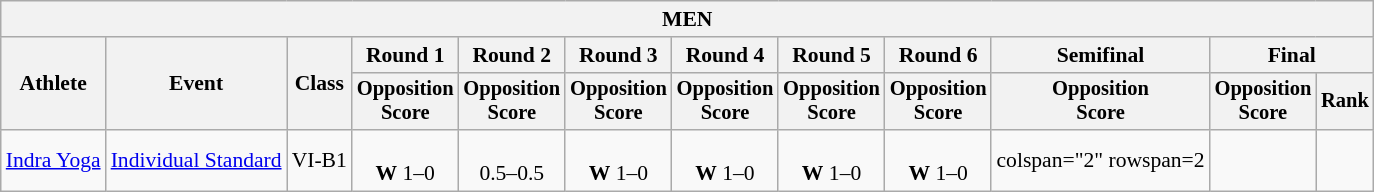<table class="wikitable" style="font-size:90%">
<tr>
<th colspan="12">MEN</th>
</tr>
<tr>
<th rowspan="2">Athlete</th>
<th rowspan="2">Event</th>
<th rowspan="2">Class</th>
<th>Round 1</th>
<th>Round 2</th>
<th>Round 3</th>
<th>Round 4</th>
<th>Round 5</th>
<th>Round 6</th>
<th>Semifinal</th>
<th colspan="2">Final</th>
</tr>
<tr style="font-size:95%", align="center">
<th>Opposition<br>Score</th>
<th>Opposition<br>Score</th>
<th>Opposition<br>Score</th>
<th>Opposition<br>Score</th>
<th>Opposition<br>Score</th>
<th>Opposition<br>Score</th>
<th>Opposition<br>Score</th>
<th>Opposition<br>Score</th>
<th>Rank</th>
</tr>
<tr align="center">
<td align="left"><a href='#'>Indra Yoga</a></td>
<td align="left"><a href='#'>Individual Standard</a></td>
<td>VI-B1</td>
<td><br><strong>W</strong> 1–0</td>
<td><br><strong> </strong> 0.5–0.5</td>
<td><br><strong>W</strong> 1–0</td>
<td><br><strong>W</strong> 1–0</td>
<td><br><strong>W</strong> 1–0</td>
<td><br><strong>W</strong> 1–0</td>
<td>colspan="2" rowspan=2 </td>
<td></td>
</tr>
</table>
